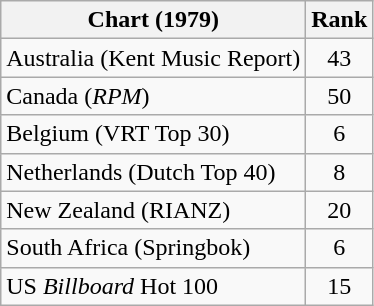<table class="wikitable sortable">
<tr>
<th>Chart (1979)</th>
<th>Rank</th>
</tr>
<tr>
<td>Australia (Kent Music Report)</td>
<td style="text-align:center;">43</td>
</tr>
<tr>
<td>Canada (<em>RPM</em>)</td>
<td style="text-align:center;">50</td>
</tr>
<tr>
<td>Belgium (VRT Top 30)</td>
<td style="text-align:center;">6</td>
</tr>
<tr>
<td>Netherlands (Dutch Top 40)</td>
<td style="text-align:center;">8</td>
</tr>
<tr>
<td>New Zealand (RIANZ)</td>
<td style="text-align:center;">20</td>
</tr>
<tr>
<td>South Africa (Springbok)</td>
<td style="text-align:center;">6</td>
</tr>
<tr>
<td>US <em>Billboard</em> Hot 100</td>
<td style="text-align:center;">15</td>
</tr>
</table>
